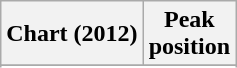<table class="wikitable sortable">
<tr>
<th>Chart (2012)</th>
<th>Peak<br>position</th>
</tr>
<tr>
</tr>
<tr>
</tr>
<tr>
</tr>
<tr>
</tr>
<tr>
</tr>
</table>
